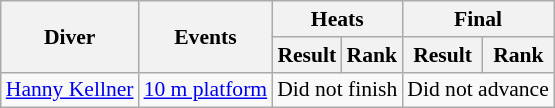<table class=wikitable style="font-size:90%">
<tr>
<th rowspan="2">Diver</th>
<th rowspan="2">Events</th>
<th colspan="2">Heats</th>
<th colspan="2">Final</th>
</tr>
<tr>
<th>Result</th>
<th>Rank</th>
<th>Result</th>
<th>Rank</th>
</tr>
<tr>
<td><a href='#'>Hanny Kellner</a></td>
<td><a href='#'>10 m platform</a></td>
<td align=center colspan=2>Did not finish</td>
<td align=center colspan=2>Did not advance</td>
</tr>
</table>
